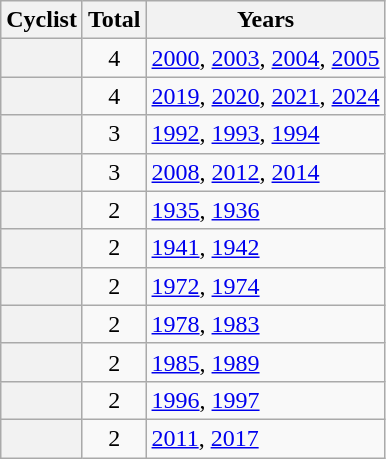<table class="wikitable plainrowheaders">
<tr>
<th scope=col>Cyclist</th>
<th scope=col>Total</th>
<th scope=col class="unsortable">Years</th>
</tr>
<tr>
<th scope=row></th>
<td align=center>4</td>
<td><a href='#'>2000</a>, <a href='#'>2003</a>, <a href='#'>2004</a>, <a href='#'>2005</a></td>
</tr>
<tr>
<th scope=row></th>
<td align=center>4</td>
<td><a href='#'>2019</a>, <a href='#'>2020</a>, <a href='#'>2021</a>, <a href='#'>2024</a></td>
</tr>
<tr>
<th scope=row></th>
<td align=center>3</td>
<td><a href='#'>1992</a>, <a href='#'>1993</a>, <a href='#'>1994</a></td>
</tr>
<tr>
<th scope=row></th>
<td align=center>3</td>
<td><a href='#'>2008</a>, <a href='#'>2012</a>, <a href='#'>2014</a></td>
</tr>
<tr>
<th scope=row></th>
<td align=center>2</td>
<td><a href='#'>1935</a>, <a href='#'>1936</a></td>
</tr>
<tr>
<th scope=row></th>
<td align=center>2</td>
<td><a href='#'>1941</a>, <a href='#'>1942</a></td>
</tr>
<tr>
<th scope=row></th>
<td align=center>2</td>
<td><a href='#'>1972</a>, <a href='#'>1974</a></td>
</tr>
<tr>
<th scope=row></th>
<td align=center>2</td>
<td><a href='#'>1978</a>, <a href='#'>1983</a></td>
</tr>
<tr>
<th scope=row></th>
<td align=center>2</td>
<td><a href='#'>1985</a>, <a href='#'>1989</a></td>
</tr>
<tr>
<th scope=row></th>
<td align=center>2</td>
<td><a href='#'>1996</a>, <a href='#'>1997</a></td>
</tr>
<tr>
<th scope=row></th>
<td align=center>2</td>
<td><a href='#'>2011</a>, <a href='#'>2017</a></td>
</tr>
</table>
